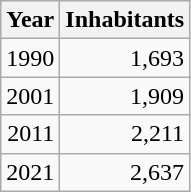<table cellspacing="0" cellpadding="0">
<tr>
<td valign="top"><br><table class="wikitable sortable zebra hintergrundfarbe5">
<tr>
<th>Year</th>
<th>Inhabitants</th>
</tr>
<tr align="right">
<td>1990</td>
<td>1,693</td>
</tr>
<tr align="right">
<td>2001</td>
<td>1,909</td>
</tr>
<tr align="right">
<td>2011</td>
<td>2,211</td>
</tr>
<tr align="right">
<td>2021</td>
<td>2,637</td>
</tr>
</table>
</td>
</tr>
</table>
